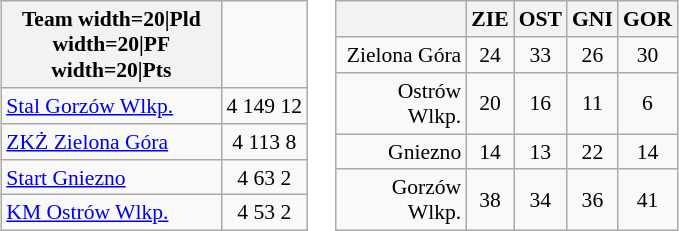<table style="font-size:90%;">
<tr>
<td style="vertical-align:top;"><br><table class="wikitable" style="text-align:center;">
<tr>
<th width=140>Team width=20|Pld width=20|PF width=20|Pts</th>
</tr>
<tr>
<td style="text-align:left;"><a href='#'>Stal Gorzów Wlkp.</a></td>
<td>4 149 12</td>
</tr>
<tr>
<td style="text-align:left;"><a href='#'>ZKŻ Zielona Góra</a></td>
<td>4 113 8</td>
</tr>
<tr>
<td style="text-align:left;"><a href='#'>Start Gniezno</a></td>
<td>4 63 2</td>
</tr>
<tr>
<td style="text-align:left;"><a href='#'>KM Ostrów Wlkp.</a></td>
<td>4 53 2</td>
</tr>
</table>
</td>
<td style="vertical-align:top;"><br><table class="wikitable" style="text-align:center;">
<tr>
<th width="80"></th>
<th>ZIE</th>
<th>OST</th>
<th>GNI</th>
<th>GOR</th>
</tr>
<tr>
<td style="text-align:right;">Zielona Góra</td>
<td>24</td>
<td>33</td>
<td>26</td>
<td>30</td>
</tr>
<tr>
<td style="text-align:right;">Ostrów Wlkp.</td>
<td>20</td>
<td>16</td>
<td>11</td>
<td>6</td>
</tr>
<tr>
<td style="text-align:right;">Gniezno</td>
<td>14</td>
<td>13</td>
<td>22</td>
<td>14</td>
</tr>
<tr>
<td style="text-align:right;">Gorzów Wlkp.</td>
<td>38</td>
<td>34</td>
<td>36</td>
<td>41</td>
</tr>
</table>
</td>
</tr>
</table>
